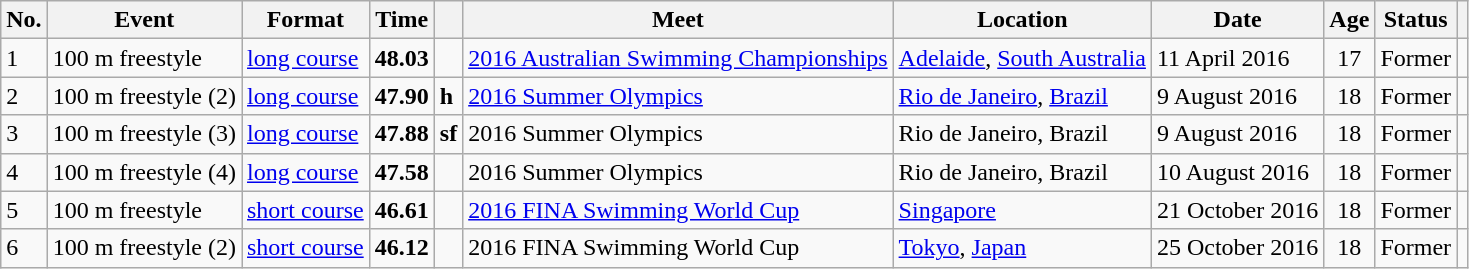<table class="wikitable sortable">
<tr>
<th>No.</th>
<th>Event</th>
<th>Format</th>
<th>Time</th>
<th></th>
<th>Meet</th>
<th>Location</th>
<th>Date</th>
<th>Age</th>
<th>Status</th>
<th></th>
</tr>
<tr>
<td>1</td>
<td>100 m freestyle</td>
<td><a href='#'>long course</a></td>
<td style="text-align:center;"><strong>48.03</strong></td>
<td></td>
<td><a href='#'>2016 Australian Swimming Championships</a></td>
<td><a href='#'>Adelaide</a>, <a href='#'>South Australia</a></td>
<td>11 April 2016</td>
<td style="text-align:center;">17</td>
<td style="text-align:center;">Former</td>
<td style="text-align:center;"></td>
</tr>
<tr>
<td>2</td>
<td>100 m freestyle (2)</td>
<td><a href='#'>long course</a></td>
<td style="text-align:center;"><strong>47.90</strong></td>
<td><strong>h</strong></td>
<td><a href='#'>2016 Summer Olympics</a></td>
<td><a href='#'>Rio de Janeiro</a>, <a href='#'>Brazil</a></td>
<td>9 August 2016</td>
<td style="text-align:center;">18</td>
<td style="text-align:center;">Former</td>
<td style="text-align:center;"></td>
</tr>
<tr>
<td>3</td>
<td>100 m freestyle (3)</td>
<td><a href='#'>long course</a></td>
<td style="text-align:center;"><strong>47.88</strong></td>
<td><strong>sf</strong></td>
<td>2016 Summer Olympics</td>
<td>Rio de Janeiro, Brazil</td>
<td>9 August 2016</td>
<td style="text-align:center;">18</td>
<td style="text-align:center;">Former</td>
<td style="text-align:center;"></td>
</tr>
<tr>
<td>4</td>
<td>100 m freestyle (4)</td>
<td><a href='#'>long course</a></td>
<td style="text-align:center;"><strong>47.58</strong></td>
<td></td>
<td>2016 Summer Olympics</td>
<td>Rio de Janeiro, Brazil</td>
<td>10 August 2016</td>
<td style="text-align:center;">18</td>
<td style="text-align:center;">Former</td>
<td style="text-align:center;"></td>
</tr>
<tr>
<td>5</td>
<td>100 m freestyle</td>
<td><a href='#'>short course</a></td>
<td style="text-align:center;"><strong>46.61</strong></td>
<td></td>
<td><a href='#'>2016 FINA Swimming World Cup</a></td>
<td><a href='#'>Singapore</a></td>
<td>21 October 2016</td>
<td style="text-align:center;">18</td>
<td style="text-align:center;">Former</td>
<td style="text-align:center;"></td>
</tr>
<tr>
<td>6</td>
<td>100 m freestyle (2)</td>
<td><a href='#'>short course</a></td>
<td style="text-align:center;"><strong>46.12</strong></td>
<td></td>
<td>2016 FINA Swimming World Cup</td>
<td><a href='#'>Tokyo</a>, <a href='#'>Japan</a></td>
<td>25 October 2016</td>
<td style="text-align:center;">18</td>
<td style="text-align:center;">Former</td>
<td style="text-align:center;"></td>
</tr>
</table>
